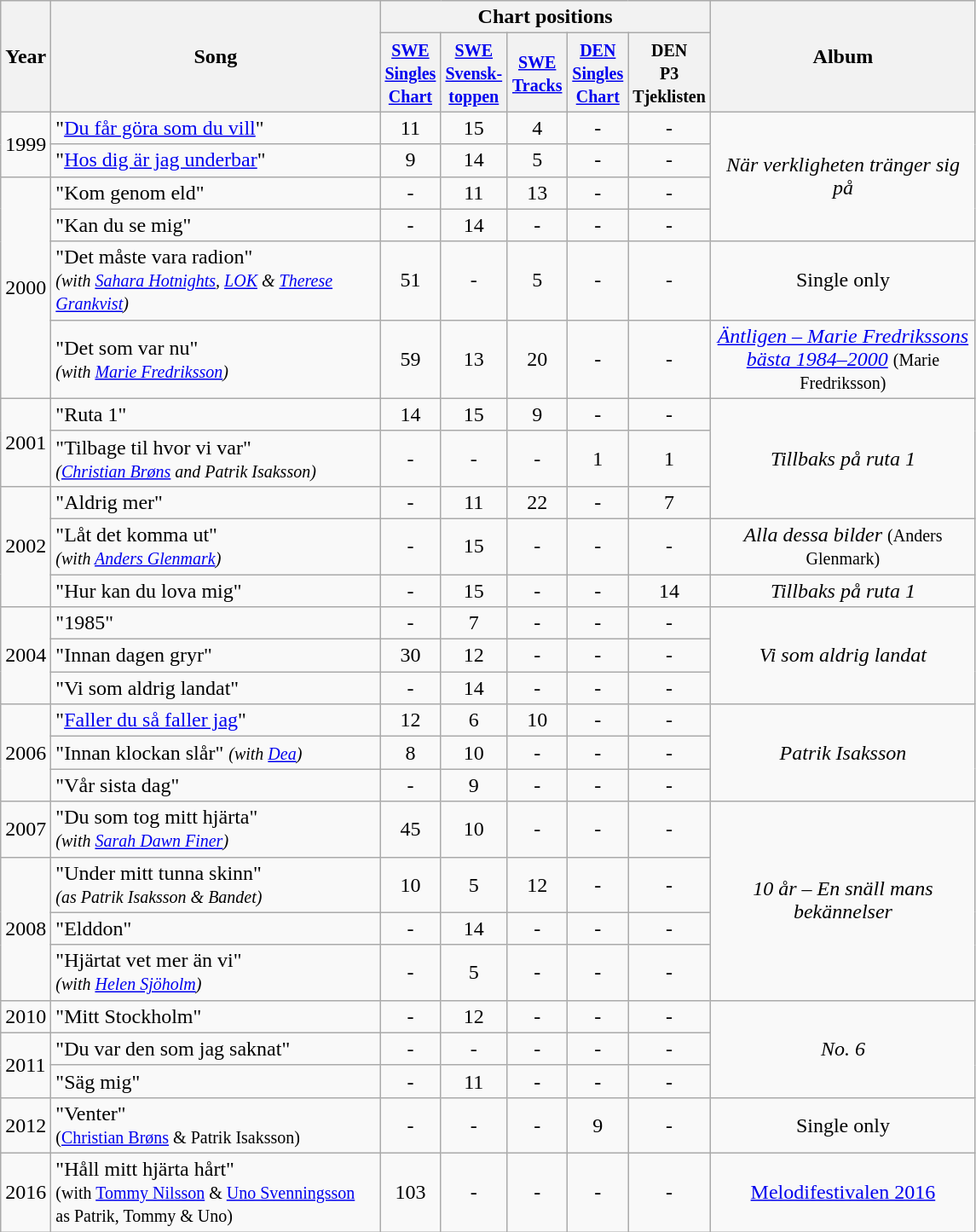<table class="wikitable">
<tr>
<th style="width:30px;" rowspan="2">Year</th>
<th style="width:250px;" rowspan="2">Song</th>
<th colspan="5">Chart positions</th>
<th style="width:200px;" rowspan="2">Album</th>
</tr>
<tr>
<th style="width:40px;"><small><a href='#'>SWE Singles Chart</a></small><br></th>
<th style="width:40px;"><small><a href='#'>SWE Svensk-<br>toppen</a></small><br></th>
<th style="width:40px;"><small><a href='#'>SWE Tracks</a></small><br></th>
<th style="width:40px;"><small><a href='#'>DEN Singles Chart</a></small><br></th>
<th style="width:40px;"><small> DEN <br>P3 Tjeklisten</small><br></th>
</tr>
<tr>
<td rowspan="2">1999</td>
<td>"<a href='#'>Du får göra som du vill</a>"</td>
<td style="text-align:center;">11</td>
<td style="text-align:center;">15</td>
<td style="text-align:center;">4</td>
<td style="text-align:center;">-</td>
<td style="text-align:center;">-</td>
<td style="text-align:center;" rowspan="4"><em>När verkligheten tränger sig på</em></td>
</tr>
<tr>
<td>"<a href='#'>Hos dig är jag underbar</a>"</td>
<td style="text-align:center;">9</td>
<td style="text-align:center;">14</td>
<td style="text-align:center;">5</td>
<td style="text-align:center;">-</td>
<td style="text-align:center;">-</td>
</tr>
<tr>
<td rowspan="4">2000</td>
<td>"Kom genom eld"</td>
<td style="text-align:center;">-</td>
<td style="text-align:center;">11</td>
<td style="text-align:center;">13</td>
<td style="text-align:center;">-</td>
<td style="text-align:center;">-</td>
</tr>
<tr>
<td>"Kan du se mig"</td>
<td style="text-align:center;">-</td>
<td style="text-align:center;">14</td>
<td style="text-align:center;">-</td>
<td style="text-align:center;">-</td>
<td style="text-align:center;">-</td>
</tr>
<tr>
<td>"Det måste vara radion" <br><small><em>(with <a href='#'>Sahara Hotnights</a>, <a href='#'>LOK</a> & <a href='#'>Therese Grankvist</a>)</em></small></td>
<td style="text-align:center;">51</td>
<td style="text-align:center;">-</td>
<td style="text-align:center;">5</td>
<td style="text-align:center;">-</td>
<td style="text-align:center;">-</td>
<td style="text-align:center;">Single only</td>
</tr>
<tr>
<td>"Det som var nu" <br><small><em>(with <a href='#'>Marie Fredriksson</a>)</em></small></td>
<td style="text-align:center;">59</td>
<td style="text-align:center;">13</td>
<td style="text-align:center;">20</td>
<td style="text-align:center;">-</td>
<td style="text-align:center;">-</td>
<td style="text-align:center;"><em><a href='#'>Äntligen – Marie Fredrikssons bästa 1984–2000</a></em> <small>(Marie Fredriksson)</small></td>
</tr>
<tr>
<td rowspan="2">2001</td>
<td>"Ruta 1"</td>
<td style="text-align:center;">14</td>
<td style="text-align:center;">15</td>
<td style="text-align:center;">9</td>
<td style="text-align:center;">-</td>
<td style="text-align:center;">-</td>
<td style="text-align:center;" rowspan="3"><em>Tillbaks på ruta 1</em></td>
</tr>
<tr>
<td>"Tilbage til hvor vi var" <br><small><em>(<a href='#'>Christian Brøns</a> and Patrik Isaksson)</em></small></td>
<td style="text-align:center;">-</td>
<td style="text-align:center;">-</td>
<td style="text-align:center;">-</td>
<td style="text-align:center;">1</td>
<td style="text-align:center;">1</td>
</tr>
<tr>
<td rowspan="3">2002</td>
<td>"Aldrig mer"</td>
<td style="text-align:center;">-</td>
<td style="text-align:center;">11</td>
<td style="text-align:center;">22</td>
<td style="text-align:center;">-</td>
<td style="text-align:center;">7</td>
</tr>
<tr>
<td>"Låt det komma ut" <br><small><em>(with <a href='#'>Anders Glenmark</a>)</em></small></td>
<td style="text-align:center;">-</td>
<td style="text-align:center;">15</td>
<td style="text-align:center;">-</td>
<td style="text-align:center;">-</td>
<td style="text-align:center;">-</td>
<td style="text-align:center;"><em>Alla dessa bilder</em> <small>(Anders Glenmark)</small></td>
</tr>
<tr>
<td>"Hur kan du lova mig"</td>
<td style="text-align:center;">-</td>
<td style="text-align:center;">15</td>
<td style="text-align:center ;">-</td>
<td style="text-align:center;">-</td>
<td style="text-align:center;">14</td>
<td style="text-align:center;"><em>Tillbaks på ruta 1</em></td>
</tr>
<tr>
<td rowspan="3">2004</td>
<td>"1985"</td>
<td style="text-align:center;">-</td>
<td style="text-align:center;">7</td>
<td style="text-align:center;">-</td>
<td style="text-align:center;">-</td>
<td style="text-align:center;">-</td>
<td style="text-align:center;" rowspan="3"><em>Vi som aldrig landat</em></td>
</tr>
<tr>
<td>"Innan dagen gryr"</td>
<td style="text-align:center;">30</td>
<td style="text-align:center;">12</td>
<td style="text-align:center;">-</td>
<td style="text-align:center;">-</td>
<td style="text-align:center;">-</td>
</tr>
<tr>
<td>"Vi som aldrig landat"</td>
<td style="text-align:center;">-</td>
<td style="text-align:center;">14</td>
<td style="text-align:center;">-</td>
<td style="text-align:center;">-</td>
<td style="text-align:center;">-</td>
</tr>
<tr>
<td rowspan="3">2006</td>
<td>"<a href='#'>Faller du så faller jag</a>"</td>
<td style="text-align:center;">12</td>
<td style="text-align:center;">6</td>
<td style="text-align:center;">10</td>
<td style="text-align:center;">-</td>
<td style="text-align:center;">-</td>
<td style="text-align:center;" rowspan="3"><em>Patrik Isaksson</em></td>
</tr>
<tr>
<td>"Innan klockan slår" <small><em>(with <a href='#'>Dea</a>)</em></small></td>
<td style="text-align:center;">8</td>
<td style="text-align:center;">10</td>
<td style="text-align:center;">-</td>
<td style="text-align:center;">-</td>
<td style="text-align:center;">-</td>
</tr>
<tr>
<td>"Vår sista dag"</td>
<td style="text-align:center;">-</td>
<td style="text-align:center;">9</td>
<td style="text-align:center;">-</td>
<td style="text-align:center;">-</td>
<td style="text-align:center;">-</td>
</tr>
<tr>
<td>2007</td>
<td>"Du som tog mitt hjärta" <br><small><em>(with <a href='#'>Sarah Dawn Finer</a>)</em></small></td>
<td style="text-align:center;">45</td>
<td style="text-align:center;">10</td>
<td style="text-align:center;">-</td>
<td style="text-align:center;">-</td>
<td style="text-align:center;">-</td>
<td style="text-align:center;" rowspan="4"><em>10 år – En snäll mans bekännelser</em></td>
</tr>
<tr>
<td rowspan="3">2008</td>
<td>"Under mitt tunna skinn" <br><small><em>(as Patrik Isaksson & Bandet)</em></small></td>
<td style="text-align:center;">10</td>
<td style="text-align:center;">5</td>
<td style="text-align:center;">12</td>
<td style="text-align:center;">-</td>
<td style="text-align:center;">-</td>
</tr>
<tr>
<td>"Elddon"</td>
<td style="text-align:center;">-</td>
<td style="text-align:center;">14</td>
<td style="text-align:center;">-</td>
<td style="text-align:center;">-</td>
<td style="text-align:center;">-</td>
</tr>
<tr>
<td>"Hjärtat vet mer än vi" <br><small><em>(with <a href='#'>Helen Sjöholm</a>)</em></small></td>
<td style="text-align:center;">-</td>
<td style="text-align:center;">5</td>
<td style="text-align:center;">-</td>
<td style="text-align:center;">-</td>
<td style="text-align:center;">-</td>
</tr>
<tr>
<td>2010</td>
<td>"Mitt Stockholm"</td>
<td style="text-align:center;">-</td>
<td style="text-align:center;">12</td>
<td style="text-align:center;">-</td>
<td style="text-align:center;">-</td>
<td style="text-align:center;">-</td>
<td style="text-align:center;" rowspan="3"><em>No. 6</em></td>
</tr>
<tr>
<td rowspan="2">2011</td>
<td>"Du var den som jag saknat"</td>
<td style="text-align:center;">-</td>
<td style="text-align:center;">-</td>
<td style="text-align:center;">-</td>
<td style="text-align:center;">-</td>
<td style="text-align:center;">-</td>
</tr>
<tr>
<td>"Säg mig"</td>
<td style="text-align:center;">-</td>
<td style="text-align:center;">11</td>
<td style="text-align:center;">-</td>
<td style="text-align:center;">-</td>
<td style="text-align:center;">-</td>
</tr>
<tr>
<td>2012</td>
<td>"Venter"<br><small>(<a href='#'>Christian Brøns</a> & Patrik Isaksson)</small></td>
<td style="text-align:center;">-</td>
<td style="text-align:center;">-</td>
<td style="text-align:center;">-</td>
<td style="text-align:center;">9</td>
<td style="text-align:center;">-</td>
<td style="text-align:center;">Single only</td>
</tr>
<tr>
<td>2016</td>
<td>"Håll mitt hjärta hårt"<br><small>(with <a href='#'>Tommy Nilsson</a> & <a href='#'>Uno Svenningsson</a> <br>as Patrik, Tommy & Uno)</small></td>
<td style="text-align:center;">103</td>
<td style="text-align:center;">-</td>
<td style="text-align:center;">-</td>
<td style="text-align:center;">-</td>
<td style="text-align:center;">-</td>
<td style="text-align:center;"><a href='#'>Melodifestivalen 2016</a></td>
</tr>
</table>
